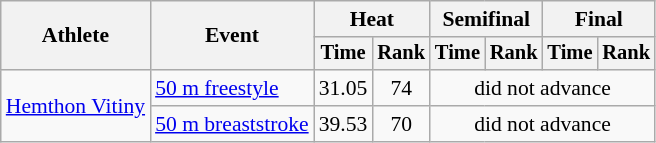<table class=wikitable style="font-size:90%">
<tr>
<th rowspan="2">Athlete</th>
<th rowspan="2">Event</th>
<th colspan="2">Heat</th>
<th colspan="2">Semifinal</th>
<th colspan="2">Final</th>
</tr>
<tr style="font-size:95%">
<th>Time</th>
<th>Rank</th>
<th>Time</th>
<th>Rank</th>
<th>Time</th>
<th>Rank</th>
</tr>
<tr align=center>
<td align=left rowspan=2><a href='#'>Hemthon Vitiny</a></td>
<td align=left><a href='#'>50 m freestyle</a></td>
<td>31.05</td>
<td>74</td>
<td colspan=4>did not advance</td>
</tr>
<tr align=center>
<td align=left><a href='#'>50 m breaststroke</a></td>
<td>39.53</td>
<td>70</td>
<td colspan=4>did not advance</td>
</tr>
</table>
